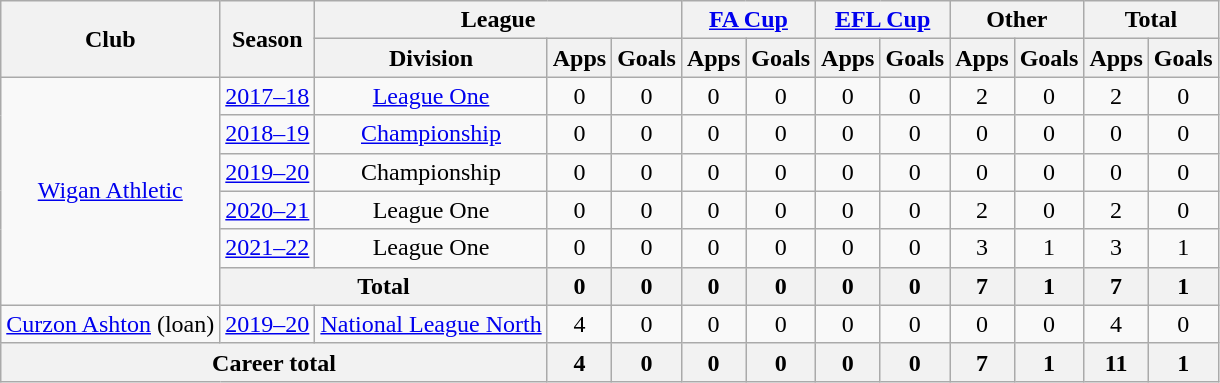<table class="wikitable" style="text-align: center;">
<tr>
<th rowspan="2">Club</th>
<th rowspan="2">Season</th>
<th colspan="3">League</th>
<th colspan="2"><a href='#'>FA Cup</a></th>
<th colspan="2"><a href='#'>EFL Cup</a></th>
<th colspan="2">Other</th>
<th colspan="2">Total</th>
</tr>
<tr>
<th>Division</th>
<th>Apps</th>
<th>Goals</th>
<th>Apps</th>
<th>Goals</th>
<th>Apps</th>
<th>Goals</th>
<th>Apps</th>
<th>Goals</th>
<th>Apps</th>
<th>Goals</th>
</tr>
<tr>
<td rowspan="6"><a href='#'>Wigan Athletic</a></td>
<td><a href='#'>2017–18</a></td>
<td><a href='#'>League One</a></td>
<td>0</td>
<td>0</td>
<td>0</td>
<td>0</td>
<td>0</td>
<td>0</td>
<td>2</td>
<td>0</td>
<td>2</td>
<td>0</td>
</tr>
<tr>
<td><a href='#'>2018–19</a></td>
<td><a href='#'>Championship</a></td>
<td>0</td>
<td>0</td>
<td>0</td>
<td>0</td>
<td>0</td>
<td>0</td>
<td>0</td>
<td>0</td>
<td>0</td>
<td>0</td>
</tr>
<tr>
<td><a href='#'>2019–20</a></td>
<td>Championship</td>
<td>0</td>
<td>0</td>
<td>0</td>
<td>0</td>
<td>0</td>
<td>0</td>
<td>0</td>
<td>0</td>
<td>0</td>
<td>0</td>
</tr>
<tr>
<td><a href='#'>2020–21</a></td>
<td>League One</td>
<td>0</td>
<td>0</td>
<td>0</td>
<td>0</td>
<td>0</td>
<td>0</td>
<td>2</td>
<td>0</td>
<td>2</td>
<td>0</td>
</tr>
<tr>
<td><a href='#'>2021–22</a></td>
<td>League One</td>
<td>0</td>
<td>0</td>
<td>0</td>
<td>0</td>
<td>0</td>
<td>0</td>
<td>3</td>
<td>1</td>
<td>3</td>
<td>1</td>
</tr>
<tr>
<th colspan="2">Total</th>
<th>0</th>
<th>0</th>
<th>0</th>
<th>0</th>
<th>0</th>
<th>0</th>
<th>7</th>
<th>1</th>
<th>7</th>
<th>1</th>
</tr>
<tr>
<td><a href='#'>Curzon Ashton</a> (loan)</td>
<td><a href='#'>2019–20</a></td>
<td><a href='#'>National League North</a></td>
<td>4</td>
<td>0</td>
<td>0</td>
<td>0</td>
<td>0</td>
<td>0</td>
<td>0</td>
<td>0</td>
<td>4</td>
<td>0</td>
</tr>
<tr>
<th colspan="3">Career total</th>
<th>4</th>
<th>0</th>
<th>0</th>
<th>0</th>
<th>0</th>
<th>0</th>
<th>7</th>
<th>1</th>
<th>11</th>
<th>1</th>
</tr>
</table>
